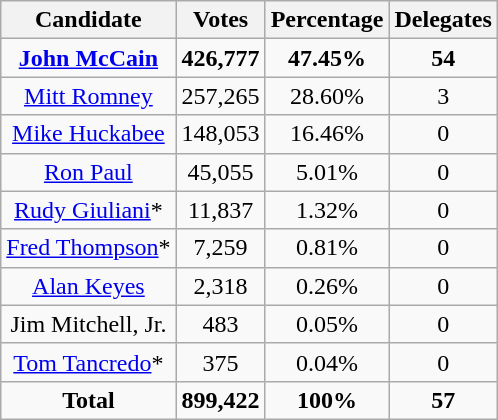<table class="wikitable" style="text-align:center;">
<tr>
<th>Candidate</th>
<th>Votes</th>
<th>Percentage</th>
<th>Delegates</th>
</tr>
<tr>
<td><strong><a href='#'>John McCain</a></strong></td>
<td><strong>426,777</strong></td>
<td><strong>47.45%</strong></td>
<td><strong>54</strong></td>
</tr>
<tr>
<td><a href='#'>Mitt Romney</a></td>
<td>257,265</td>
<td>28.60%</td>
<td>3</td>
</tr>
<tr>
<td><a href='#'>Mike Huckabee</a></td>
<td>148,053</td>
<td>16.46%</td>
<td>0</td>
</tr>
<tr>
<td><a href='#'>Ron Paul</a></td>
<td>45,055</td>
<td>5.01%</td>
<td>0</td>
</tr>
<tr>
<td><a href='#'>Rudy Giuliani</a>*</td>
<td>11,837</td>
<td>1.32%</td>
<td>0</td>
</tr>
<tr>
<td><a href='#'>Fred Thompson</a>*</td>
<td>7,259</td>
<td>0.81%</td>
<td>0</td>
</tr>
<tr>
<td><a href='#'>Alan Keyes</a></td>
<td>2,318</td>
<td>0.26%</td>
<td>0</td>
</tr>
<tr>
<td>Jim Mitchell, Jr.</td>
<td>483</td>
<td>0.05%</td>
<td>0</td>
</tr>
<tr>
<td><a href='#'>Tom Tancredo</a>*</td>
<td>375</td>
<td>0.04%</td>
<td>0</td>
</tr>
<tr>
<td><strong>Total</strong></td>
<td><strong>899,422</strong></td>
<td><strong>100%</strong></td>
<td><strong>57</strong></td>
</tr>
</table>
